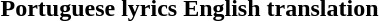<table border=0>
<tr>
<td valign=top><br><strong>Portuguese lyrics</strong></td>
<td valign=top><br><strong>English translation</strong></td>
</tr>
</table>
